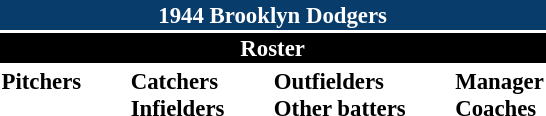<table class="toccolours" style="font-size: 95%;">
<tr>
<th colspan="10" style="background-color: #083c6b; color: white; text-align: center;">1944 Brooklyn Dodgers</th>
</tr>
<tr>
<td colspan="10" style="background-color: black; color: white; text-align: center;"><strong>Roster</strong></td>
</tr>
<tr>
<td valign="top"><strong>Pitchers</strong><br>






















</td>
<td width="25px"></td>
<td valign="top"><strong>Catchers</strong><br>




<strong>Infielders</strong>













</td>
<td width="25px"></td>
<td valign="top"><strong>Outfielders</strong><br>








<strong>Other batters</strong>
</td>
<td width="25px"></td>
<td valign="top"><strong>Manager</strong><br>
<strong>Coaches</strong>

</td>
</tr>
</table>
